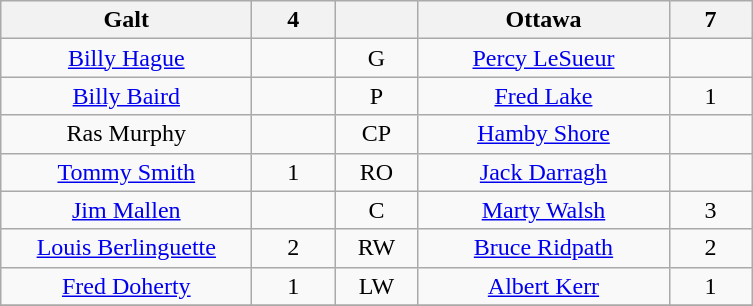<table class="wikitable" style="text-align:center;">
<tr>
<th style="width:10em">Galt</th>
<th style="width:3em">4</th>
<th style="width:3em"></th>
<th style="width:10em">Ottawa</th>
<th style="width:3em">7</th>
</tr>
<tr>
<td><a href='#'>Billy Hague</a></td>
<td></td>
<td>G</td>
<td><a href='#'>Percy LeSueur</a></td>
<td></td>
</tr>
<tr>
<td><a href='#'>Billy Baird</a></td>
<td></td>
<td>P</td>
<td><a href='#'>Fred Lake</a></td>
<td align="center">1</td>
</tr>
<tr>
<td>Ras Murphy</td>
<td></td>
<td>CP</td>
<td><a href='#'>Hamby Shore</a></td>
<td></td>
</tr>
<tr>
<td><a href='#'>Tommy Smith</a></td>
<td>1</td>
<td>RO</td>
<td><a href='#'>Jack Darragh</a></td>
<td></td>
</tr>
<tr>
<td><a href='#'>Jim Mallen</a></td>
<td></td>
<td>C</td>
<td><a href='#'>Marty Walsh</a></td>
<td>3</td>
</tr>
<tr>
<td><a href='#'>Louis Berlinguette</a></td>
<td>2</td>
<td align=center>RW</td>
<td><a href='#'>Bruce Ridpath</a></td>
<td>2</td>
</tr>
<tr>
<td><a href='#'>Fred Doherty</a></td>
<td>1</td>
<td>LW</td>
<td><a href='#'>Albert Kerr</a></td>
<td>1</td>
</tr>
<tr>
</tr>
</table>
